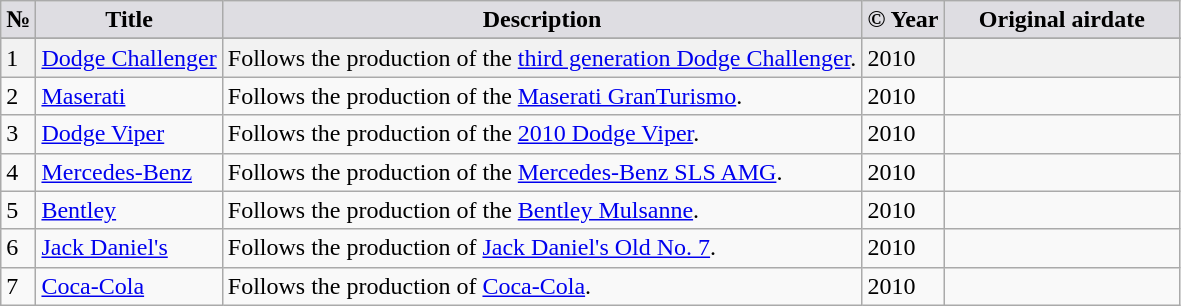<table class="wikitable">
<tr>
<th style="background-color: #DEDDE2">№</th>
<th style="background-color: #DEDDE2">Title</th>
<th style="background-color: #DEDDE2">Description</th>
<th style="background-color: #DEDDE2">© Year</th>
<th style="background-color: #DEDDE2" width=20%>Original airdate</th>
</tr>
<tr style="background-color: #F2F2F2;" |>
</tr>
<tr style="background-color: #F2F2F2;" |>
<td>1</td>
<td><a href='#'>Dodge Challenger</a></td>
<td>Follows the production of the <a href='#'>third generation Dodge Challenger</a>.</td>
<td>2010</td>
<td></td>
</tr>
<tr>
<td>2</td>
<td><a href='#'>Maserati</a></td>
<td>Follows the production of the <a href='#'>Maserati GranTurismo</a>.</td>
<td>2010</td>
<td></td>
</tr>
<tr>
<td>3</td>
<td><a href='#'>Dodge Viper</a></td>
<td>Follows the production of the <a href='#'>2010 Dodge Viper</a>.</td>
<td>2010</td>
<td></td>
</tr>
<tr>
<td>4</td>
<td><a href='#'>Mercedes-Benz</a></td>
<td>Follows the production of the <a href='#'>Mercedes-Benz SLS AMG</a>.</td>
<td>2010</td>
<td></td>
</tr>
<tr>
<td>5</td>
<td><a href='#'>Bentley</a></td>
<td>Follows the production of the <a href='#'>Bentley Mulsanne</a>.</td>
<td>2010</td>
<td></td>
</tr>
<tr>
<td>6</td>
<td><a href='#'>Jack Daniel's</a></td>
<td>Follows the production of <a href='#'>Jack Daniel's Old No. 7</a>.</td>
<td>2010</td>
<td></td>
</tr>
<tr>
<td>7</td>
<td><a href='#'>Coca-Cola</a></td>
<td>Follows the production of <a href='#'>Coca-Cola</a>.</td>
<td>2010</td>
<td></td>
</tr>
</table>
